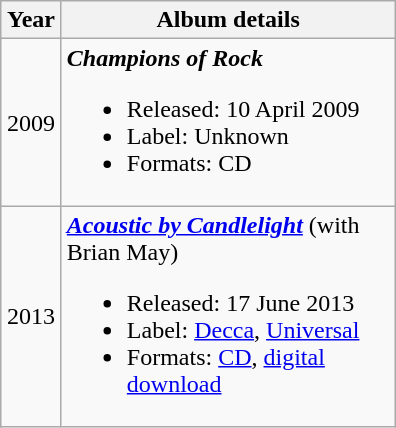<table class="wikitable">
<tr>
<th width="33">Year</th>
<th width="215">Album details</th>
</tr>
<tr>
<td align="center">2009</td>
<td><strong><em>Champions of Rock</em></strong><br><ul><li>Released: 10 April 2009</li><li>Label: Unknown</li><li>Formats: CD</li></ul></td>
</tr>
<tr>
<td align="center">2013</td>
<td><strong><em><a href='#'>Acoustic by Candlelight</a></em></strong> (with Brian May)<br><ul><li>Released: 17 June 2013</li><li>Label: <a href='#'>Decca</a>, <a href='#'>Universal</a></li><li>Formats: <a href='#'>CD</a>, <a href='#'>digital download</a></li></ul></td>
</tr>
</table>
